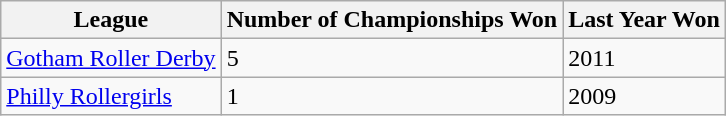<table class="wikitable">
<tr>
<th>League</th>
<th>Number of Championships Won</th>
<th>Last Year Won</th>
</tr>
<tr>
<td><a href='#'>Gotham Roller Derby</a></td>
<td>5</td>
<td>2011</td>
</tr>
<tr>
<td><a href='#'>Philly Rollergirls</a></td>
<td>1</td>
<td>2009</td>
</tr>
</table>
